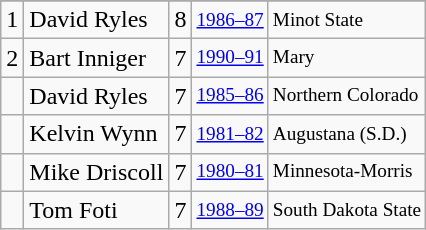<table class="wikitable">
<tr>
</tr>
<tr>
<td>1</td>
<td>David Ryles</td>
<td>8</td>
<td style="font-size:80%;"><a href='#'>1986–87</a></td>
<td style="font-size:80%;">Minot State</td>
</tr>
<tr>
<td>2</td>
<td>Bart Inniger</td>
<td>7</td>
<td style="font-size:80%;"><a href='#'>1990–91</a></td>
<td style="font-size:80%;">Mary</td>
</tr>
<tr>
<td></td>
<td>David Ryles</td>
<td>7</td>
<td style="font-size:80%;"><a href='#'>1985–86</a></td>
<td style="font-size:80%;">Northern Colorado</td>
</tr>
<tr>
<td></td>
<td>Kelvin Wynn</td>
<td>7</td>
<td style="font-size:80%;"><a href='#'>1981–82</a></td>
<td style="font-size:80%;">Augustana (S.D.)</td>
</tr>
<tr>
<td></td>
<td>Mike Driscoll</td>
<td>7</td>
<td style="font-size:80%;"><a href='#'>1980–81</a></td>
<td style="font-size:80%;">Minnesota-Morris</td>
</tr>
<tr>
<td></td>
<td>Tom Foti</td>
<td>7</td>
<td style="font-size:80%;"><a href='#'>1988–89</a></td>
<td style="font-size:80%;">South Dakota State</td>
</tr>
</table>
